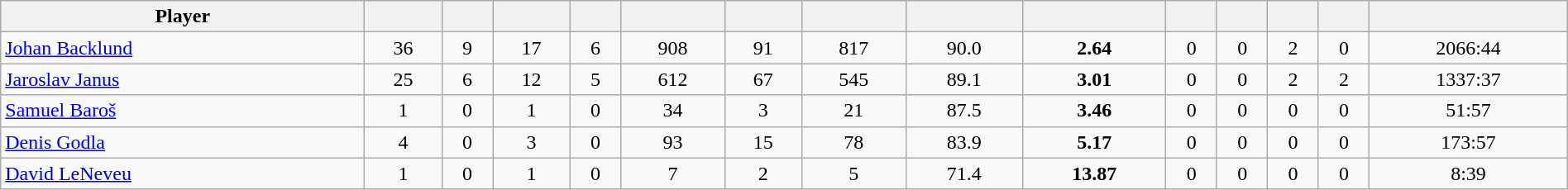<table class="wikitable sortable" style="width:100%; text-align:center;">
<tr align=center>
<th>Player</th>
<th></th>
<th></th>
<th></th>
<th></th>
<th></th>
<th></th>
<th></th>
<th></th>
<th></th>
<th></th>
<th></th>
<th></th>
<th></th>
<th></th>
</tr>
<tr align=center>
<td align=left><a href='#'>Johan Backlund</a></td>
<td>36</td>
<td>9</td>
<td>17</td>
<td>6</td>
<td>908</td>
<td>91</td>
<td>817</td>
<td>90.0</td>
<td><strong>2.64</strong></td>
<td>0</td>
<td>0</td>
<td>2</td>
<td>0</td>
<td>2066:44</td>
</tr>
<tr align=center>
<td align=left><a href='#'>Jaroslav Janus</a></td>
<td>25</td>
<td>6</td>
<td>12</td>
<td>5</td>
<td>612</td>
<td>67</td>
<td>545</td>
<td>89.1</td>
<td><strong>3.01</strong></td>
<td>0</td>
<td>0</td>
<td>2</td>
<td>2</td>
<td>1337:37</td>
</tr>
<tr align=center>
<td align=left><a href='#'>Samuel Baroš</a></td>
<td>1</td>
<td>0</td>
<td>1</td>
<td>0</td>
<td>34</td>
<td>3</td>
<td>21</td>
<td>87.5</td>
<td><strong>3.46</strong></td>
<td>0</td>
<td>0</td>
<td>0</td>
<td>0</td>
<td>51:57</td>
</tr>
<tr align=center>
<td align=left><a href='#'>Denis Godla</a></td>
<td>4</td>
<td>0</td>
<td>3</td>
<td>0</td>
<td>93</td>
<td>15</td>
<td>78</td>
<td>83.9</td>
<td><strong>5.17</strong></td>
<td>0</td>
<td>0</td>
<td>0</td>
<td>0</td>
<td>173:57</td>
</tr>
<tr align=center>
<td align=left><a href='#'>David LeNeveu</a></td>
<td>1</td>
<td>0</td>
<td>1</td>
<td>0</td>
<td>7</td>
<td>2</td>
<td>5</td>
<td>71.4</td>
<td><strong>13.87</strong></td>
<td>0</td>
<td>0</td>
<td>0</td>
<td>0</td>
<td>8:39</td>
</tr>
</table>
